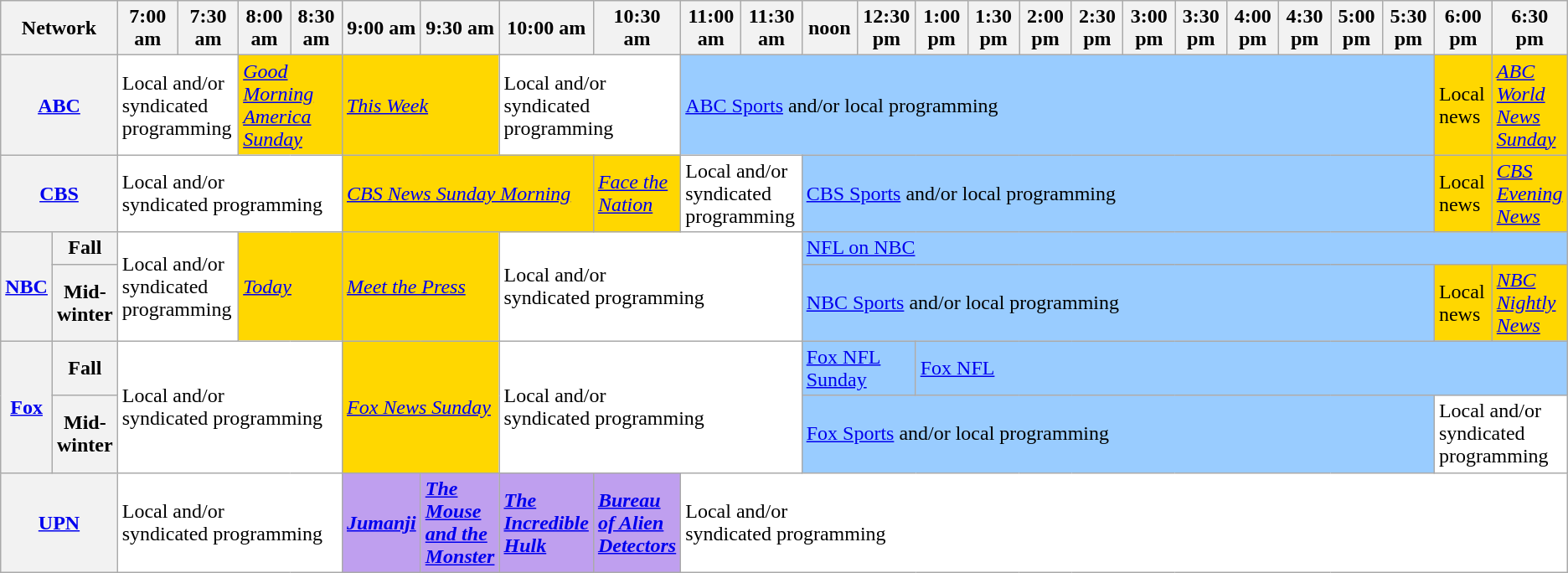<table class=wikitable>
<tr>
<th width="1.5%" bgcolor="#C0C0C0" colspan="2">Network</th>
<th width="4%" bgcolor="#C0C0C0">7:00 am</th>
<th width="4%" bgcolor="#C0C0C0">7:30 am</th>
<th width="4%" bgcolor="#C0C0C0">8:00 am</th>
<th width="4%" bgcolor="#C0C0C0">8:30 am</th>
<th width="4%" bgcolor="#C0C0C0">9:00 am</th>
<th width="4%" bgcolor="#C0C0C0">9:30 am</th>
<th width="4%" bgcolor="#C0C0C0">10:00 am</th>
<th width="4%" bgcolor="#C0C0C0">10:30 am</th>
<th width="4%" bgcolor="#C0C0C0">11:00 am</th>
<th width="4%" bgcolor="#C0C0C0">11:30 am</th>
<th width="4%" bgcolor="#C0C0C0">noon</th>
<th width="4%" bgcolor="#C0C0C0">12:30 pm</th>
<th width="4%" bgcolor="#C0C0C0">1:00 pm</th>
<th width="4%" bgcolor="#C0C0C0">1:30 pm</th>
<th width="4%" bgcolor="#C0C0C0">2:00 pm</th>
<th width="4%" bgcolor="#C0C0C0">2:30 pm</th>
<th width="4%" bgcolor="#C0C0C0">3:00 pm</th>
<th width="4%" bgcolor="#C0C0C0">3:30 pm</th>
<th width="4%" bgcolor="#C0C0C0">4:00 pm</th>
<th width="4%" bgcolor="#C0C0C0">4:30 pm</th>
<th width="4%" bgcolor="#C0C0C0">5:00 pm</th>
<th width="4%" bgcolor="#C0C0C0">5:30 pm</th>
<th width="4%" bgcolor="#C0C0C0">6:00 pm</th>
<th width="4%" bgcolor="#C0C0C0">6:30 pm</th>
</tr>
<tr>
<th bgcolor="#C0C0C0" colspan="2"><a href='#'>ABC</a></th>
<td bgcolor="white" colspan="2">Local and/or<br>syndicated programming</td>
<td bgcolor="gold" colspan="2"><em><a href='#'>Good Morning America Sunday</a></em></td>
<td bgcolor="gold" colspan="2"><em><a href='#'>This Week</a></em></td>
<td bgcolor="white" colspan="2">Local and/or<br>syndicated programming</td>
<td bgcolor="99ccff" colspan="14"><a href='#'>ABC Sports</a> and/or local programming</td>
<td bgcolor="gold">Local news</td>
<td bgcolor="gold"><em><a href='#'>ABC World News Sunday</a></em></td>
</tr>
<tr>
<th bgcolor="#C0C0C0" colspan="2"><a href='#'>CBS</a></th>
<td bgcolor="white" colspan="4">Local and/or<br>syndicated programming</td>
<td bgcolor="gold" colspan="3"><em><a href='#'>CBS News Sunday Morning</a></em></td>
<td bgcolor="gold" colspan="1"><em><a href='#'>Face the Nation</a></em></td>
<td bgcolor="white" colspan="2">Local and/or<br>syndicated programming</td>
<td bgcolor="99ccff" colspan="12"><a href='#'>CBS Sports</a> and/or local programming</td>
<td bgcolor="gold">Local news</td>
<td bgcolor="gold"><em><a href='#'>CBS Evening News</a></em></td>
</tr>
<tr>
<th bgcolor="#C0C0C0" rowspan="2"><a href='#'>NBC</a></th>
<th>Fall</th>
<td bgcolor="white" colspan="2" rowspan="2">Local and/or<br>syndicated programming</td>
<td bgcolor="gold" colspan="2" rowspan="2"><em><a href='#'>Today</a></em></td>
<td bgcolor="gold" colspan="2" rowspan="2"><em><a href='#'>Meet the Press</a></em></td>
<td bgcolor="white" colspan="4" rowspan="2">Local and/or<br>syndicated programming</td>
<td bgcolor="99ccff" colspan="14" rowspan="1"><a href='#'>NFL on NBC</a></td>
</tr>
<tr>
<th>Mid-winter</th>
<td bgcolor="99ccff" colspan="12" rowspan="1"><a href='#'>NBC Sports</a> and/or local programming</td>
<td bgcolor="gold" rowspan="1">Local news</td>
<td bgcolor="gold" rowspan="1"><em><a href='#'>NBC Nightly News</a></em></td>
</tr>
<tr>
<th bgcolor="#C0C0C0" rowspan="2"><a href='#'>Fox</a></th>
<th>Fall</th>
<td bgcolor="white" colspan="4" rowspan="2">Local and/or<br>syndicated programming</td>
<td bgcolor="gold" colspan="2" rowspan="2"><em><a href='#'>Fox News Sunday</a></em></td>
<td bgcolor="white" colspan="4" rowspan="2">Local and/or<br>syndicated programming</td>
<td bgcolor="99ccff" colspan="2"><a href='#'>Fox NFL Sunday</a></td>
<td bgcolor="99ccff" colspan="12"><a href='#'>Fox NFL</a></td>
</tr>
<tr>
<th>Mid-winter</th>
<td bgcolor="99ccff" colspan="12"><a href='#'>Fox Sports</a> and/or local programming</td>
<td bgcolor="white" colspan="2">Local and/or<br>syndicated programming</td>
</tr>
<tr>
<th bgcolor="#C0C0C0" colspan="2"><a href='#'>UPN</a></th>
<td bgcolor="white" colspan="4">Local and/or<br>syndicated programming</td>
<td bgcolor="bf9fef"><strong><em><a href='#'>Jumanji</a></em></strong></td>
<td bgcolor="bf9fef"><strong><em><a href='#'>The Mouse and the Monster</a></em></strong></td>
<td bgcolor="bf9fef"><strong><em><a href='#'>The Incredible Hulk</a></em></strong></td>
<td bgcolor="bf9fef"><strong><em><a href='#'>Bureau of Alien Detectors</a></em></strong></td>
<td bgcolor="white" colspan="18">Local and/or<br>syndicated programming</td>
</tr>
</table>
